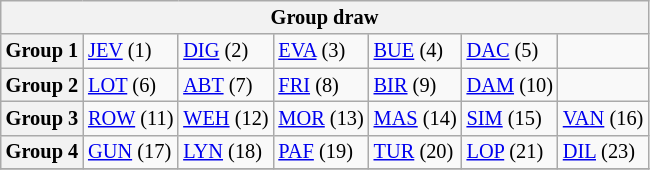<table class="wikitable" style="text-align:center; font-size:85%">
<tr>
<th colspan="7">Group draw</th>
</tr>
<tr>
<th>Group 1</th>
<td align="left"> <a href='#'>JEV</a> (1)</td>
<td align="left"> <a href='#'>DIG</a> (2)</td>
<td align="left"> <a href='#'>EVA</a> (3)</td>
<td align="left"> <a href='#'>BUE</a> (4)</td>
<td align="left"> <a href='#'>DAC</a> (5)</td>
<td></td>
</tr>
<tr>
<th>Group 2</th>
<td align="left"> <a href='#'>LOT</a> (6)</td>
<td align="left"> <a href='#'>ABT</a> (7)</td>
<td align="left"> <a href='#'>FRI</a> (8)</td>
<td align="left"> <a href='#'>BIR</a> (9)</td>
<td align="left"> <a href='#'>DAM</a> (10)</td>
<td></td>
</tr>
<tr>
<th>Group 3</th>
<td align="left"> <a href='#'>ROW</a> (11)</td>
<td align="left"> <a href='#'>WEH</a> (12)</td>
<td align="left"> <a href='#'>MOR</a> (13)</td>
<td align="left"> <a href='#'>MAS</a> (14)</td>
<td align="left"> <a href='#'>SIM</a> (15)</td>
<td align="left"> <a href='#'>VAN</a> (16)</td>
</tr>
<tr>
<th>Group 4</th>
<td align="left"> <a href='#'>GUN</a> (17)</td>
<td align="left"> <a href='#'>LYN</a> (18)</td>
<td align="left"> <a href='#'>PAF</a> (19)</td>
<td align="left"> <a href='#'>TUR</a> (20)</td>
<td align="left"> <a href='#'>LOP</a> (21)</td>
<td align="left"> <a href='#'>DIL</a> (23)</td>
</tr>
<tr>
</tr>
</table>
